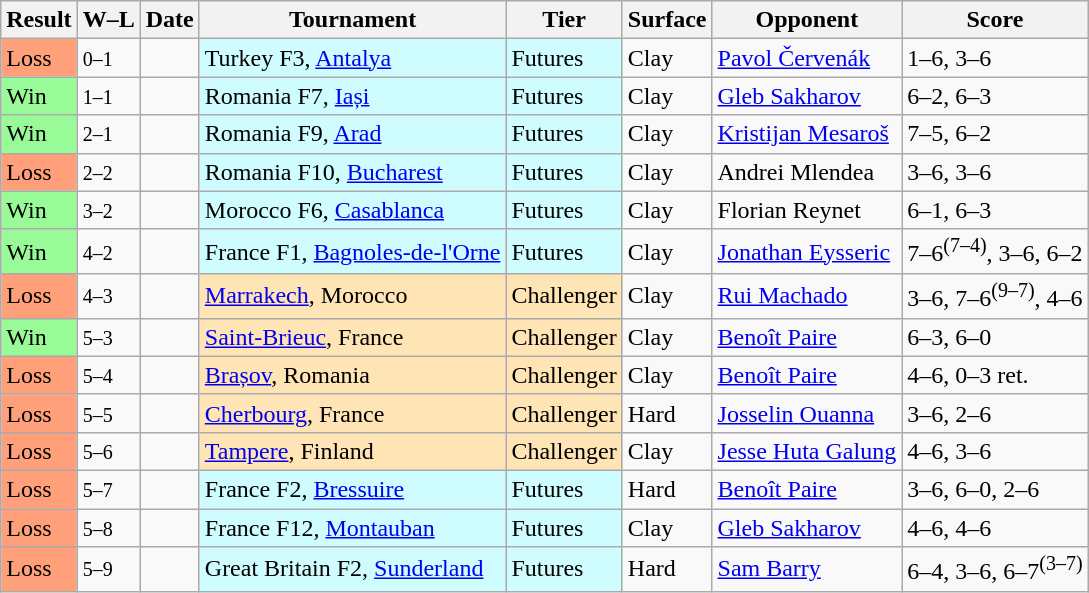<table class="sortable wikitable">
<tr>
<th>Result</th>
<th class="unsortable">W–L</th>
<th>Date</th>
<th>Tournament</th>
<th>Tier</th>
<th>Surface</th>
<th>Opponent</th>
<th class="unsortable">Score</th>
</tr>
<tr>
<td style="background:#ffa07a;">Loss</td>
<td><small>0–1</small></td>
<td></td>
<td style="background:#cffcff;">Turkey F3, <a href='#'>Antalya</a></td>
<td style="background:#cffcff;">Futures</td>
<td>Clay</td>
<td> <a href='#'>Pavol Červenák</a></td>
<td>1–6, 3–6</td>
</tr>
<tr>
<td style="background:#98fb98;">Win</td>
<td><small>1–1</small></td>
<td></td>
<td style="background:#cffcff;">Romania F7, <a href='#'>Iași</a></td>
<td style="background:#cffcff;">Futures</td>
<td>Clay</td>
<td> <a href='#'>Gleb Sakharov</a></td>
<td>6–2, 6–3</td>
</tr>
<tr>
<td style="background:#98fb98;">Win</td>
<td><small>2–1</small></td>
<td></td>
<td style="background:#cffcff;">Romania F9, <a href='#'>Arad</a></td>
<td style="background:#cffcff;">Futures</td>
<td>Clay</td>
<td> <a href='#'>Kristijan Mesaroš</a></td>
<td>7–5, 6–2</td>
</tr>
<tr>
<td style="background:#ffa07a;">Loss</td>
<td><small>2–2</small></td>
<td></td>
<td style="background:#cffcff;">Romania F10, <a href='#'>Bucharest</a></td>
<td style="background:#cffcff;">Futures</td>
<td>Clay</td>
<td> Andrei Mlendea</td>
<td>3–6, 3–6</td>
</tr>
<tr>
<td style="background:#98fb98;">Win</td>
<td><small>3–2</small></td>
<td></td>
<td style="background:#cffcff;">Morocco F6, <a href='#'>Casablanca</a></td>
<td style="background:#cffcff;">Futures</td>
<td>Clay</td>
<td> Florian Reynet</td>
<td>6–1, 6–3</td>
</tr>
<tr>
<td style="background:#98fb98;">Win</td>
<td><small>4–2</small></td>
<td></td>
<td style="background:#cffcff;">France F1, <a href='#'>Bagnoles-de-l'Orne</a></td>
<td style="background:#cffcff;">Futures</td>
<td>Clay</td>
<td> <a href='#'>Jonathan Eysseric</a></td>
<td>7–6<sup>(7–4)</sup>, 3–6, 6–2</td>
</tr>
<tr>
<td style="background:#ffa07a;">Loss</td>
<td><small>4–3</small></td>
<td></td>
<td style="background:moccasin;"><a href='#'>Marrakech</a>, Morocco</td>
<td style="background:moccasin;">Challenger</td>
<td>Clay</td>
<td> <a href='#'>Rui Machado</a></td>
<td>3–6, 7–6<sup>(9–7)</sup>, 4–6</td>
</tr>
<tr>
<td style="background:#98fb98;">Win</td>
<td><small>5–3</small></td>
<td></td>
<td style="background:moccasin;"><a href='#'>Saint-Brieuc</a>, France</td>
<td style="background:moccasin;">Challenger</td>
<td>Clay</td>
<td> <a href='#'>Benoît Paire</a></td>
<td>6–3, 6–0</td>
</tr>
<tr>
<td style="background:#ffa07a;">Loss</td>
<td><small>5–4</small></td>
<td></td>
<td style="background:moccasin;"><a href='#'>Brașov</a>, Romania</td>
<td style="background:moccasin;">Challenger</td>
<td>Clay</td>
<td> <a href='#'>Benoît Paire</a></td>
<td>4–6, 0–3 ret.</td>
</tr>
<tr>
<td style="background:#ffa07a;">Loss</td>
<td><small>5–5</small></td>
<td></td>
<td style="background:moccasin;"><a href='#'>Cherbourg</a>, France</td>
<td style="background:moccasin;">Challenger</td>
<td>Hard</td>
<td> <a href='#'>Josselin Ouanna</a></td>
<td>3–6, 2–6</td>
</tr>
<tr>
<td style="background:#ffa07a;">Loss</td>
<td><small>5–6</small></td>
<td></td>
<td style="background:moccasin;"><a href='#'>Tampere</a>, Finland</td>
<td style="background:moccasin;">Challenger</td>
<td>Clay</td>
<td> <a href='#'>Jesse Huta Galung</a></td>
<td>4–6, 3–6</td>
</tr>
<tr>
<td style="background:#ffa07a;">Loss</td>
<td><small>5–7</small></td>
<td></td>
<td style="background:#cffcff;">France F2, <a href='#'>Bressuire</a></td>
<td style="background:#cffcff;">Futures</td>
<td>Hard</td>
<td> <a href='#'>Benoît Paire</a></td>
<td>3–6, 6–0, 2–6</td>
</tr>
<tr>
<td style="background:#ffa07a;">Loss</td>
<td><small>5–8</small></td>
<td></td>
<td style="background:#cffcff;">France F12, <a href='#'>Montauban</a></td>
<td style="background:#cffcff;">Futures</td>
<td>Clay</td>
<td> <a href='#'>Gleb Sakharov</a></td>
<td>4–6, 4–6</td>
</tr>
<tr>
<td style="background:#ffa07a;">Loss</td>
<td><small>5–9</small></td>
<td></td>
<td style="background:#cffcff;">Great Britain F2, <a href='#'>Sunderland</a></td>
<td style="background:#cffcff;">Futures</td>
<td>Hard</td>
<td> <a href='#'>Sam Barry</a></td>
<td>6–4, 3–6, 6–7<sup>(3–7)</sup></td>
</tr>
</table>
